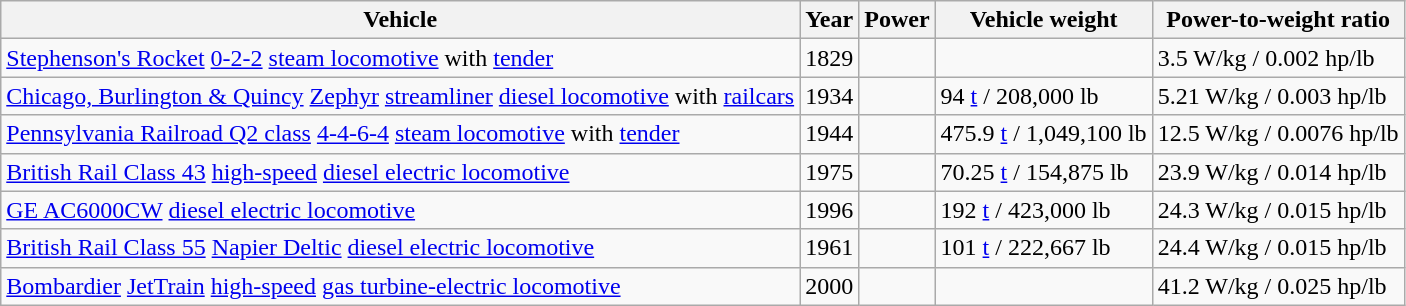<table class="wikitable sortable mw-collapsible mw-collapsed">
<tr>
<th>Vehicle</th>
<th data-sort-type=number>Year</th>
<th data-sort-type=number>Power</th>
<th data-sort-type=number>Vehicle weight</th>
<th data-sort-type=number>Power-to-weight ratio</th>
</tr>
<tr>
<td><a href='#'>Stephenson's Rocket</a> <a href='#'>0-2-2</a> <a href='#'>steam locomotive</a> with <a href='#'>tender</a></td>
<td>1829</td>
<td></td>
<td></td>
<td>3.5 W/kg / 0.002 hp/lb</td>
</tr>
<tr>
<td><a href='#'>Chicago, Burlington & Quincy</a> <a href='#'>Zephyr</a> <a href='#'>streamliner</a> <a href='#'>diesel locomotive</a> with <a href='#'>railcars</a></td>
<td>1934</td>
<td></td>
<td data-sort-value="94000">94 <a href='#'>t</a> / 208,000 lb</td>
<td>5.21 W/kg / 0.003 hp/lb</td>
</tr>
<tr>
<td><a href='#'>Pennsylvania Railroad Q2 class</a> <a href='#'>4-4-6-4</a> <a href='#'>steam locomotive</a> with <a href='#'>tender</a></td>
<td>1944</td>
<td></td>
<td data-sort-value="475900">475.9 <a href='#'>t</a> / 1,049,100 lb</td>
<td>12.5 W/kg / 0.0076 hp/lb</td>
</tr>
<tr>
<td><a href='#'>British Rail Class 43</a> <a href='#'>high-speed</a> <a href='#'>diesel electric locomotive</a></td>
<td>1975</td>
<td></td>
<td data-sort-value="70250">70.25 <a href='#'>t</a> / 154,875 lb</td>
<td>23.9 W/kg / 0.014 hp/lb</td>
</tr>
<tr>
<td><a href='#'>GE AC6000CW</a> <a href='#'>diesel electric locomotive</a></td>
<td>1996</td>
<td></td>
<td data-sort-value="192000">192 <a href='#'>t</a> / 423,000 lb</td>
<td>24.3 W/kg / 0.015 hp/lb</td>
</tr>
<tr>
<td><a href='#'>British Rail Class 55</a> <a href='#'>Napier Deltic</a> <a href='#'>diesel electric locomotive</a></td>
<td>1961</td>
<td></td>
<td data-sort-value="101000">101 <a href='#'>t</a> / 222,667 lb</td>
<td>24.4 W/kg / 0.015 hp/lb</td>
</tr>
<tr>
<td><a href='#'>Bombardier</a> <a href='#'>JetTrain</a> <a href='#'>high-speed</a> <a href='#'>gas turbine-electric locomotive</a></td>
<td>2000</td>
<td></td>
<td></td>
<td>41.2 W/kg / 0.025 hp/lb</td>
</tr>
</table>
